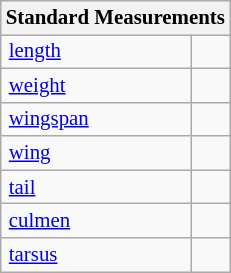<table class="wikitable" style="font-size: 87%;">
<tr>
<th colspan="2">Standard Measurements</th>
</tr>
<tr>
<td style="padding-right: 1em;padding-left:0.35em;"><a href='#'>length</a></td>
<td style="padding-right: 0.5em;padding-left:0.5em;"></td>
</tr>
<tr>
<td style="padding-right: 1em;padding-left:0.35em;"><a href='#'>weight</a></td>
<td style="padding-right: 0.5em;padding-left:0.5em;"></td>
</tr>
<tr>
<td style="padding-right: 1em;padding-left:0.35em;"><a href='#'>wingspan</a></td>
<td style="padding-right: 0.5em;padding-left:0.5em;"></td>
</tr>
<tr>
<td style="padding-right: 1em;padding-left:0.35em;"><a href='#'>wing</a></td>
<td style="padding-right: 0.5em;padding-left:0.5em;"></td>
</tr>
<tr>
<td style="padding-right: 1em;padding-left:0.35em;"><a href='#'>tail</a></td>
<td style="padding-right: 0.5em;padding-left:0.5em;"></td>
</tr>
<tr>
<td style="padding-right: 1em;padding-left:0.35em;"><a href='#'>culmen</a></td>
<td style="padding-right: 0.5em;padding-left:0.5em;"></td>
</tr>
<tr>
<td style="padding-right: 1em;padding-left:0.35em;"><a href='#'>tarsus</a></td>
<td style="padding-right: 0.5em;padding-left:0.5em;"></td>
</tr>
</table>
